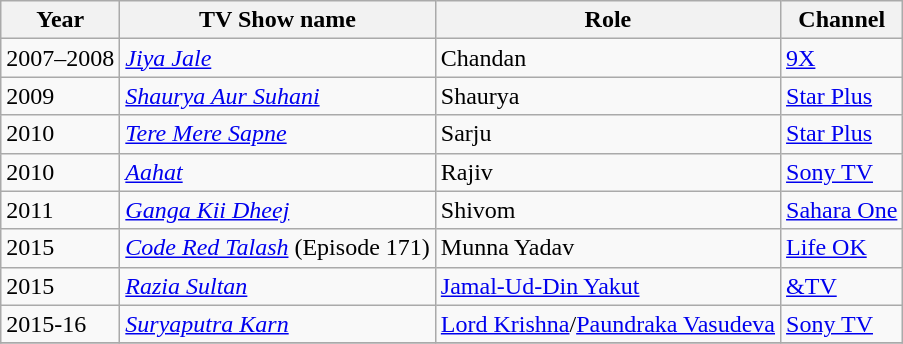<table class="wikitable">
<tr>
<th>Year</th>
<th>TV Show name</th>
<th>Role</th>
<th>Channel</th>
</tr>
<tr>
<td>2007–2008</td>
<td><em><a href='#'>Jiya Jale</a></em></td>
<td>Chandan</td>
<td><a href='#'>9X</a></td>
</tr>
<tr>
<td>2009</td>
<td><em><a href='#'>Shaurya Aur Suhani</a></em></td>
<td>Shaurya</td>
<td><a href='#'>Star Plus</a></td>
</tr>
<tr>
<td>2010</td>
<td><em><a href='#'>Tere Mere Sapne</a></em></td>
<td>Sarju</td>
<td><a href='#'>Star Plus</a></td>
</tr>
<tr>
<td>2010</td>
<td><em><a href='#'>Aahat</a></em></td>
<td>Rajiv</td>
<td><a href='#'>Sony TV</a></td>
</tr>
<tr>
<td>2011</td>
<td><em><a href='#'>Ganga Kii Dheej</a></em></td>
<td>Shivom</td>
<td><a href='#'>Sahara One</a></td>
</tr>
<tr>
<td>2015</td>
<td><em><a href='#'>Code Red Talash</a></em>  (Episode 171)</td>
<td>Munna Yadav</td>
<td><a href='#'>Life OK</a></td>
</tr>
<tr>
<td>2015</td>
<td><em><a href='#'>Razia Sultan</a></em></td>
<td><a href='#'>Jamal-Ud-Din Yakut</a></td>
<td><a href='#'>&TV</a></td>
</tr>
<tr>
<td>2015-16</td>
<td><em><a href='#'>Suryaputra Karn</a></em> </td>
<td><a href='#'>Lord Krishna</a>/<a href='#'>Paundraka Vasudeva</a></td>
<td><a href='#'>Sony TV</a></td>
</tr>
<tr>
</tr>
</table>
